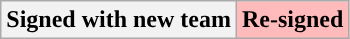<table class=wikitable style="text-align:center">
<tr>
<th>Signed with new team</th>
<th style="background:#fbb">Re-signed</th>
</tr>
</table>
